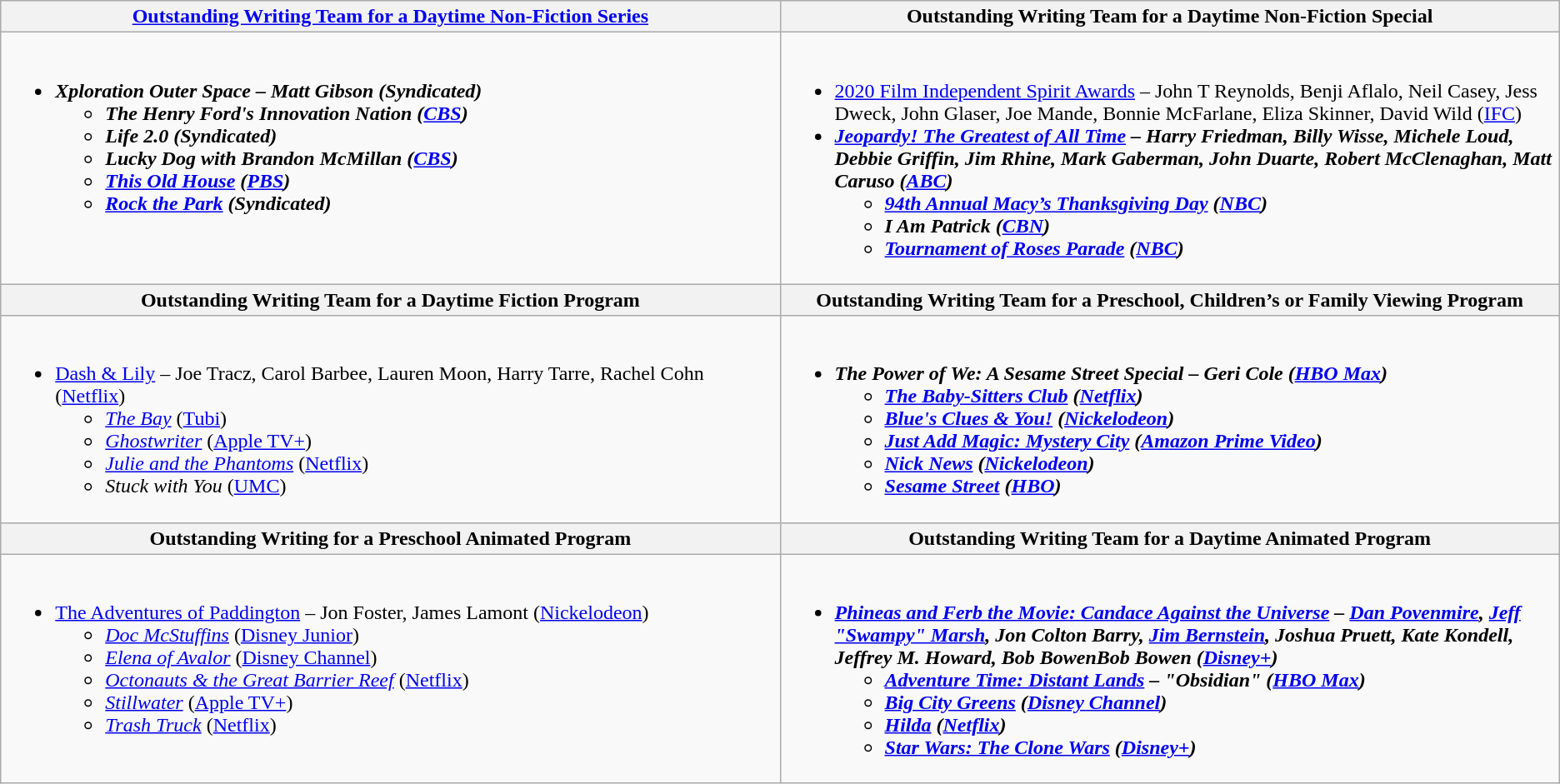<table class=wikitable>
<tr>
<th style="width:50%"><a href='#'>Outstanding Writing Team for a Daytime Non-Fiction Series</a></th>
<th style="width:50%">Outstanding Writing Team for a Daytime Non-Fiction Special</th>
</tr>
<tr>
<td valign="top"><br><ul><li><strong><em>Xploration Outer Space<em> – Matt Gibson (Syndicated)<strong><ul><li></em>The Henry Ford's Innovation Nation<em> (<a href='#'>CBS</a>)</li><li></em>Life 2.0<em> (Syndicated)</li><li></em>Lucky Dog with Brandon McMillan<em> (<a href='#'>CBS</a>)</li><li></em><a href='#'>This Old House</a><em> (<a href='#'>PBS</a>)</li><li></em><a href='#'>Rock the Park</a><em> (Syndicated)</li></ul></li></ul></td>
<td valign="top"><br><ul><li></em></strong><a href='#'>2020 Film Independent Spirit Awards</a></em> – John T Reynolds, Benji Aflalo, Neil Casey, Jess Dweck, John Glaser, Joe Mande, Bonnie McFarlane, Eliza Skinner, David Wild (<a href='#'>IFC</a>)</strong></li><li><strong><em><a href='#'>Jeopardy! The Greatest of All Time</a><em> – Harry Friedman, Billy Wisse, Michele Loud, Debbie Griffin, Jim Rhine, Mark Gaberman, John Duarte, Robert McClenaghan, Matt Caruso (<a href='#'>ABC</a>)<strong><ul><li></em><a href='#'>94th Annual Macy’s Thanksgiving Day</a><em> (<a href='#'>NBC</a>)</li><li></em>I Am Patrick<em> (<a href='#'>CBN</a>)</li><li></em><a href='#'>Tournament of Roses Parade</a><em> (<a href='#'>NBC</a>)</li></ul></li></ul></td>
</tr>
<tr>
<th style="width:50%">Outstanding Writing Team for a Daytime Fiction Program</th>
<th style="width:50%">Outstanding Writing Team for a Preschool, Children’s or Family Viewing Program</th>
</tr>
<tr>
<td valign="top"><br><ul><li></em></strong><a href='#'>Dash & Lily</a></em> – Joe Tracz, Carol Barbee, Lauren Moon, Harry Tarre, Rachel Cohn (<a href='#'>Netflix</a>)</strong><ul><li><em><a href='#'>The Bay</a></em> (<a href='#'>Tubi</a>)</li><li><em><a href='#'>Ghostwriter</a></em> (<a href='#'>Apple TV+</a>)</li><li><em><a href='#'>Julie and the Phantoms</a></em> (<a href='#'>Netflix</a>)</li><li><em>Stuck with You</em> (<a href='#'>UMC</a>)</li></ul></li></ul></td>
<td valign="top"><br><ul><li><strong><em>The Power of We: A Sesame Street Special<em> – Geri Cole (<a href='#'>HBO Max</a>)<strong><ul><li></em><a href='#'>The Baby-Sitters Club</a><em> (<a href='#'>Netflix</a>)</li><li></em><a href='#'>Blue's Clues & You!</a><em> (<a href='#'>Nickelodeon</a>)</li><li></em><a href='#'>Just Add Magic: Mystery City</a><em> (<a href='#'>Amazon Prime Video</a>)</li><li></em><a href='#'>Nick News</a><em> (<a href='#'>Nickelodeon</a>)</li><li></em><a href='#'>Sesame Street</a><em> (<a href='#'>HBO</a>)</li></ul></li></ul></td>
</tr>
<tr>
<th style="width:50%">Outstanding Writing for a Preschool Animated Program</th>
<th style="width:50%">Outstanding Writing Team for a Daytime Animated Program</th>
</tr>
<tr>
<td valign="top"><br><ul><li></em></strong><a href='#'>The Adventures of Paddington</a></em> – Jon Foster, James Lamont (<a href='#'>Nickelodeon</a>)</strong><ul><li><em><a href='#'>Doc McStuffins</a></em> (<a href='#'>Disney Junior</a>)</li><li><em><a href='#'>Elena of Avalor</a></em> (<a href='#'>Disney Channel</a>)</li><li><em><a href='#'>Octonauts & the Great Barrier Reef</a></em> (<a href='#'>Netflix</a>)</li><li><em><a href='#'>Stillwater</a></em> (<a href='#'>Apple TV+</a>)</li><li><em><a href='#'>Trash Truck</a></em> (<a href='#'>Netflix</a>)</li></ul></li></ul></td>
<td valign="top"><br><ul><li><strong><em><a href='#'>Phineas and Ferb the Movie: Candace Against the Universe</a><em> – <a href='#'>Dan Povenmire</a>, <a href='#'>Jeff "Swampy" Marsh</a>, Jon Colton Barry, <a href='#'>Jim Bernstein</a>, Joshua Pruett, Kate Kondell, Jeffrey M. Howard, Bob BowenBob Bowen (<a href='#'>Disney+</a>)<strong><ul><li></em><a href='#'>Adventure Time: Distant Lands</a> – "Obsidian"<em> (<a href='#'>HBO Max</a>)</li><li></em><a href='#'>Big City Greens</a><em> (<a href='#'>Disney Channel</a>)</li><li></em><a href='#'>Hilda</a><em> (<a href='#'>Netflix</a>)</li><li></em><a href='#'>Star Wars: The Clone Wars</a><em> (<a href='#'>Disney+</a>)</li></ul></li></ul></td>
</tr>
</table>
